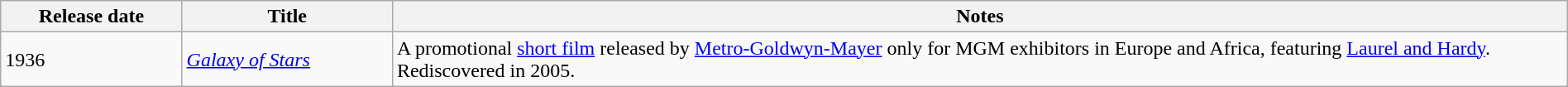<table class="wikitable" style="width:100%;">
<tr>
<th wisth=5%>Release date</th>
<th>Title</th>
<th style="width:75%;">Notes</th>
</tr>
<tr>
<td>1936</td>
<td><em><a href='#'>Galaxy of Stars</a></em></td>
<td>A promotional <a href='#'>short film</a> released by <a href='#'>Metro-Goldwyn-Mayer</a> only for MGM exhibitors in Europe and Africa, featuring <a href='#'>Laurel and Hardy</a>. Rediscovered in 2005.</td>
</tr>
</table>
